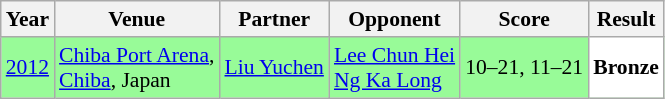<table class="sortable wikitable" style="font-size: 90%;">
<tr>
<th>Year</th>
<th>Venue</th>
<th>Partner</th>
<th>Opponent</th>
<th>Score</th>
<th>Result</th>
</tr>
<tr style="background:#98FB98">
<td align="center"><a href='#'>2012</a></td>
<td align="left"><a href='#'>Chiba Port Arena</a>,<br><a href='#'>Chiba</a>, Japan</td>
<td align="left"> <a href='#'>Liu Yuchen</a></td>
<td align="left"> <a href='#'>Lee Chun Hei</a> <br>  <a href='#'>Ng Ka Long</a></td>
<td align="left">10–21, 11–21</td>
<td style="text-align:left; background:white"> <strong>Bronze</strong></td>
</tr>
</table>
